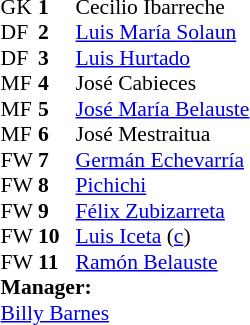<table style="font-size:90%; margin:0.2em auto;" cellspacing="0" cellpadding="0">
<tr>
<th width="25"></th>
<th width="25"></th>
</tr>
<tr>
<td>GK</td>
<td><strong>1</strong></td>
<td> Cecilio Ibarreche</td>
</tr>
<tr>
<td>DF</td>
<td><strong>2</strong></td>
<td> <a href='#'>Luis María Solaun</a></td>
</tr>
<tr>
<td>DF</td>
<td><strong>3</strong></td>
<td> <a href='#'>Luis Hurtado</a></td>
</tr>
<tr>
<td>MF</td>
<td><strong>4</strong></td>
<td> José Cabieces</td>
</tr>
<tr>
<td>MF</td>
<td><strong>5</strong></td>
<td> <a href='#'>José María Belauste</a></td>
</tr>
<tr>
<td>MF</td>
<td><strong>6</strong></td>
<td> José Mestraitua</td>
</tr>
<tr>
<td>FW</td>
<td><strong>7</strong></td>
<td> <a href='#'>Germán Echevarría</a></td>
</tr>
<tr>
<td>FW</td>
<td><strong>8</strong></td>
<td> <a href='#'>Pichichi</a></td>
</tr>
<tr>
<td>FW</td>
<td><strong>9</strong></td>
<td> <a href='#'>Félix Zubizarreta</a></td>
</tr>
<tr>
<td>FW</td>
<td><strong>10</strong></td>
<td> <a href='#'>Luis Iceta</a> (<a href='#'>c</a>)</td>
</tr>
<tr>
<td>FW</td>
<td><strong>11</strong></td>
<td> <a href='#'>Ramón Belauste</a></td>
</tr>
<tr>
<td colspan=3><strong>Manager:</strong></td>
</tr>
<tr>
<td colspan=4> <a href='#'>Billy Barnes</a></td>
</tr>
</table>
